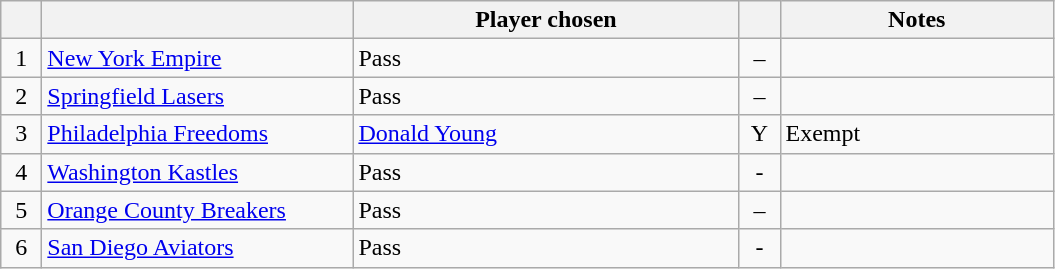<table class="wikitable" style="text-align:left">
<tr>
<th width="20px"></th>
<th width="200px"></th>
<th width="250px">Player chosen</th>
<th width="20px"></th>
<th width="175px">Notes</th>
</tr>
<tr>
<td style="text-align:center">1</td>
<td><a href='#'>New York Empire</a></td>
<td>Pass</td>
<td style="text-align:center">–</td>
<td></td>
</tr>
<tr>
<td style="text-align:center">2</td>
<td><a href='#'>Springfield Lasers</a></td>
<td>Pass</td>
<td style="text-align:center">–</td>
<td></td>
</tr>
<tr>
<td style="text-align:center">3</td>
<td><a href='#'>Philadelphia Freedoms</a></td>
<td> <a href='#'>Donald Young</a></td>
<td style="text-align:center">Y</td>
<td>Exempt</td>
</tr>
<tr>
<td style="text-align:center">4</td>
<td><a href='#'>Washington Kastles</a></td>
<td>Pass</td>
<td style="text-align:center">-</td>
<td></td>
</tr>
<tr>
<td style="text-align:center">5</td>
<td><a href='#'>Orange County Breakers</a></td>
<td>Pass</td>
<td style="text-align:center">–</td>
<td></td>
</tr>
<tr>
<td style="text-align:center">6</td>
<td><a href='#'>San Diego Aviators</a></td>
<td>Pass</td>
<td style="text-align:center">-</td>
<td></td>
</tr>
</table>
